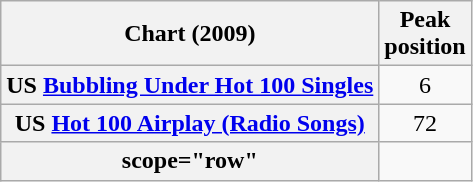<table class="wikitable sortable plainrowheaders" style="text-align:center">
<tr>
<th scope="col">Chart (2009)</th>
<th scope="col">Peak<br>position</th>
</tr>
<tr>
<th scope="row">US <a href='#'>Bubbling Under Hot 100 Singles</a></th>
<td align="center">6</td>
</tr>
<tr>
<th scope="row">US <a href='#'>Hot 100 Airplay (Radio Songs)</a></th>
<td align="center">72</td>
</tr>
<tr>
<th>scope="row"</th>
</tr>
</table>
